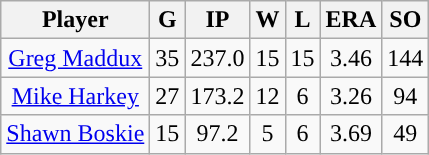<table class="wikitable sortable" style="text-align:center">
<tr>
<th>Player</th>
<th>G</th>
<th>IP</th>
<th>W</th>
<th>L</th>
<th>ERA</th>
<th>SO</th>
</tr>
<tr>
<td><a href='#'>Greg Maddux</a></td>
<td>35</td>
<td>237.0</td>
<td>15</td>
<td>15</td>
<td>3.46</td>
<td>144</td>
</tr>
<tr>
<td><a href='#'>Mike Harkey</a></td>
<td>27</td>
<td>173.2</td>
<td>12</td>
<td>6</td>
<td>3.26</td>
<td>94</td>
</tr>
<tr>
<td><a href='#'>Shawn Boskie</a></td>
<td>15</td>
<td>97.2</td>
<td>5</td>
<td>6</td>
<td>3.69</td>
<td>49</td>
</tr>
</table>
